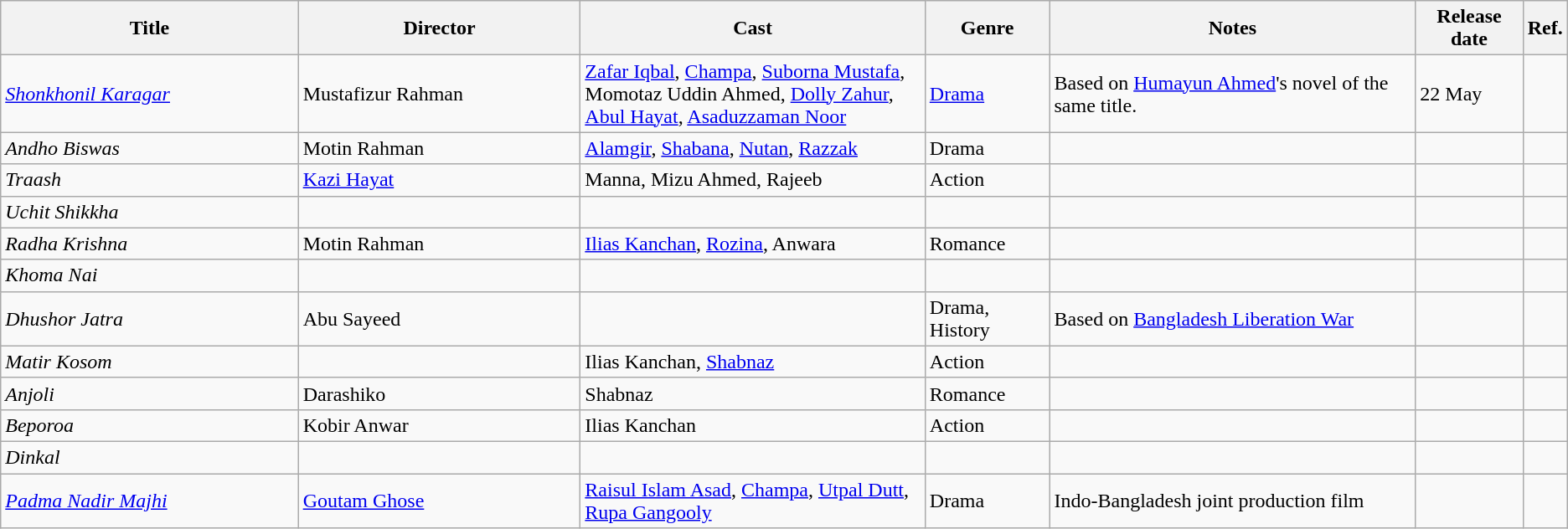<table class="wikitable sortable">
<tr>
<th style="width:19%;">Title</th>
<th style="width:18%;">Director</th>
<th style="width:22%;">Cast</th>
<th>Genre</th>
<th>Notes</th>
<th>Release date</th>
<th>Ref.</th>
</tr>
<tr>
<td><em><a href='#'>Shonkhonil Karagar</a></em></td>
<td>Mustafizur Rahman</td>
<td><a href='#'>Zafar Iqbal</a>, <a href='#'>Champa</a>, <a href='#'>Suborna Mustafa</a>, Momotaz Uddin Ahmed, <a href='#'>Dolly Zahur</a>, <a href='#'>Abul Hayat</a>, <a href='#'>Asaduzzaman Noor</a></td>
<td><a href='#'>Drama</a></td>
<td>Based on <a href='#'>Humayun Ahmed</a>'s novel of the same title.</td>
<td>22 May</td>
<td></td>
</tr>
<tr>
<td><em>Andho Biswas</em></td>
<td>Motin Rahman</td>
<td><a href='#'>Alamgir</a>, <a href='#'>Shabana</a>, <a href='#'>Nutan</a>, <a href='#'>Razzak</a></td>
<td>Drama</td>
<td></td>
<td></td>
<td></td>
</tr>
<tr>
<td><em>Traash</em></td>
<td><a href='#'>Kazi Hayat</a></td>
<td>Manna, Mizu Ahmed, Rajeeb</td>
<td>Action</td>
<td></td>
<td></td>
<td></td>
</tr>
<tr>
<td><em>Uchit Shikkha</em></td>
<td></td>
<td></td>
<td></td>
<td></td>
<td></td>
<td></td>
</tr>
<tr>
<td><em>Radha Krishna</em></td>
<td>Motin Rahman</td>
<td><a href='#'>Ilias Kanchan</a>, <a href='#'>Rozina</a>, Anwara</td>
<td>Romance</td>
<td></td>
<td></td>
<td></td>
</tr>
<tr>
<td><em>Khoma Nai</em></td>
<td></td>
<td></td>
<td></td>
<td></td>
<td></td>
<td></td>
</tr>
<tr>
<td><em>Dhushor Jatra</em></td>
<td>Abu Sayeed</td>
<td></td>
<td>Drama, History</td>
<td>Based on <a href='#'>Bangladesh Liberation War</a></td>
<td></td>
<td></td>
</tr>
<tr>
<td><em>Matir Kosom</em></td>
<td></td>
<td>Ilias Kanchan, <a href='#'>Shabnaz</a></td>
<td>Action</td>
<td></td>
<td></td>
<td></td>
</tr>
<tr>
<td><em>Anjoli</em></td>
<td>Darashiko</td>
<td>Shabnaz</td>
<td>Romance</td>
<td></td>
<td></td>
<td></td>
</tr>
<tr>
<td><em>Beporoa</em></td>
<td>Kobir Anwar</td>
<td>Ilias Kanchan</td>
<td>Action</td>
<td></td>
<td></td>
<td></td>
</tr>
<tr>
<td><em>Dinkal</em></td>
<td></td>
<td></td>
<td></td>
<td></td>
<td></td>
<td></td>
</tr>
<tr>
<td><em><a href='#'>Padma Nadir Majhi</a></em></td>
<td><a href='#'>Goutam Ghose</a></td>
<td><a href='#'>Raisul Islam Asad</a>, <a href='#'>Champa</a>, <a href='#'>Utpal Dutt</a>, <a href='#'>Rupa Gangooly</a></td>
<td>Drama</td>
<td>Indo-Bangladesh joint production film</td>
<td></td>
<td></td>
</tr>
</table>
